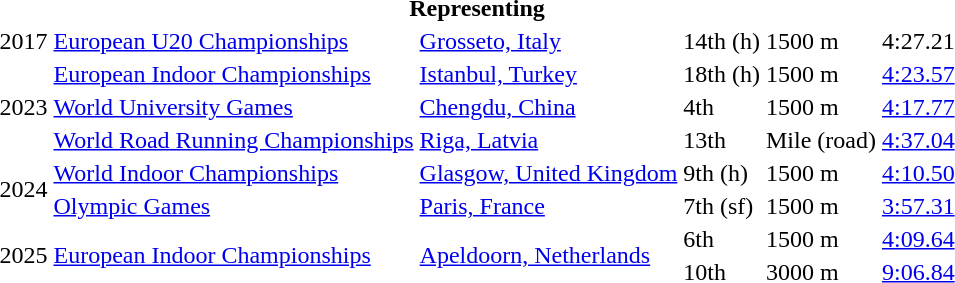<table>
<tr>
<th colspan="6">Representing </th>
</tr>
<tr>
<td>2017</td>
<td><a href='#'>European U20 Championships</a></td>
<td><a href='#'>Grosseto, Italy</a></td>
<td>14th (h)</td>
<td>1500 m</td>
<td>4:27.21</td>
</tr>
<tr>
<td rowspan=3>2023</td>
<td><a href='#'>European Indoor Championships</a></td>
<td><a href='#'>Istanbul, Turkey</a></td>
<td>18th (h)</td>
<td>1500 m</td>
<td><a href='#'>4:23.57</a></td>
</tr>
<tr>
<td><a href='#'>World University Games</a></td>
<td><a href='#'>Chengdu, China</a></td>
<td>4th</td>
<td>1500 m</td>
<td><a href='#'>4:17.77</a></td>
</tr>
<tr>
<td><a href='#'>World Road Running Championships</a></td>
<td><a href='#'>Riga, Latvia</a></td>
<td>13th</td>
<td>Mile (road)</td>
<td><a href='#'>4:37.04</a></td>
</tr>
<tr>
<td rowspan=2>2024</td>
<td><a href='#'>World Indoor Championships</a></td>
<td><a href='#'>Glasgow, United Kingdom</a></td>
<td>9th (h)</td>
<td>1500 m</td>
<td><a href='#'>4:10.50</a></td>
</tr>
<tr>
<td><a href='#'>Olympic Games</a></td>
<td><a href='#'>Paris, France</a></td>
<td>7th (sf)</td>
<td>1500 m</td>
<td><a href='#'>3:57.31</a></td>
</tr>
<tr>
<td rowspan=2>2025</td>
<td rowspan=2><a href='#'>European  Indoor Championships</a></td>
<td rowspan=2><a href='#'>Apeldoorn, Netherlands</a></td>
<td>6th</td>
<td>1500 m</td>
<td><a href='#'>4:09.64</a></td>
</tr>
<tr>
<td>10th</td>
<td>3000 m</td>
<td><a href='#'>9:06.84</a></td>
</tr>
</table>
